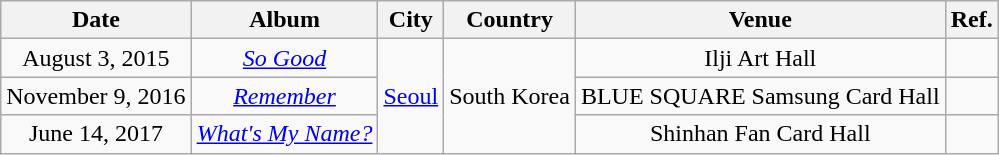<table class="wikitable plainrowheaders" style="text-align:center">
<tr>
<th>Date</th>
<th>Album</th>
<th>City</th>
<th>Country</th>
<th>Venue</th>
<th>Ref.</th>
</tr>
<tr>
<td>August 3, 2015</td>
<td><a href='#'><em>So Good</em></a></td>
<td rowspan="3"><a href='#'>Seoul</a></td>
<td rowspan="3">South Korea</td>
<td>Ilji Art Hall</td>
<td></td>
</tr>
<tr>
<td>November 9, 2016</td>
<td><a href='#'><em>Remember</em></a></td>
<td>BLUE SQUARE Samsung Card Hall</td>
<td></td>
</tr>
<tr>
<td>June 14, 2017</td>
<td><a href='#'><em>What's My Name?</em></a></td>
<td>Shinhan Fan Card Hall</td>
<td></td>
</tr>
</table>
